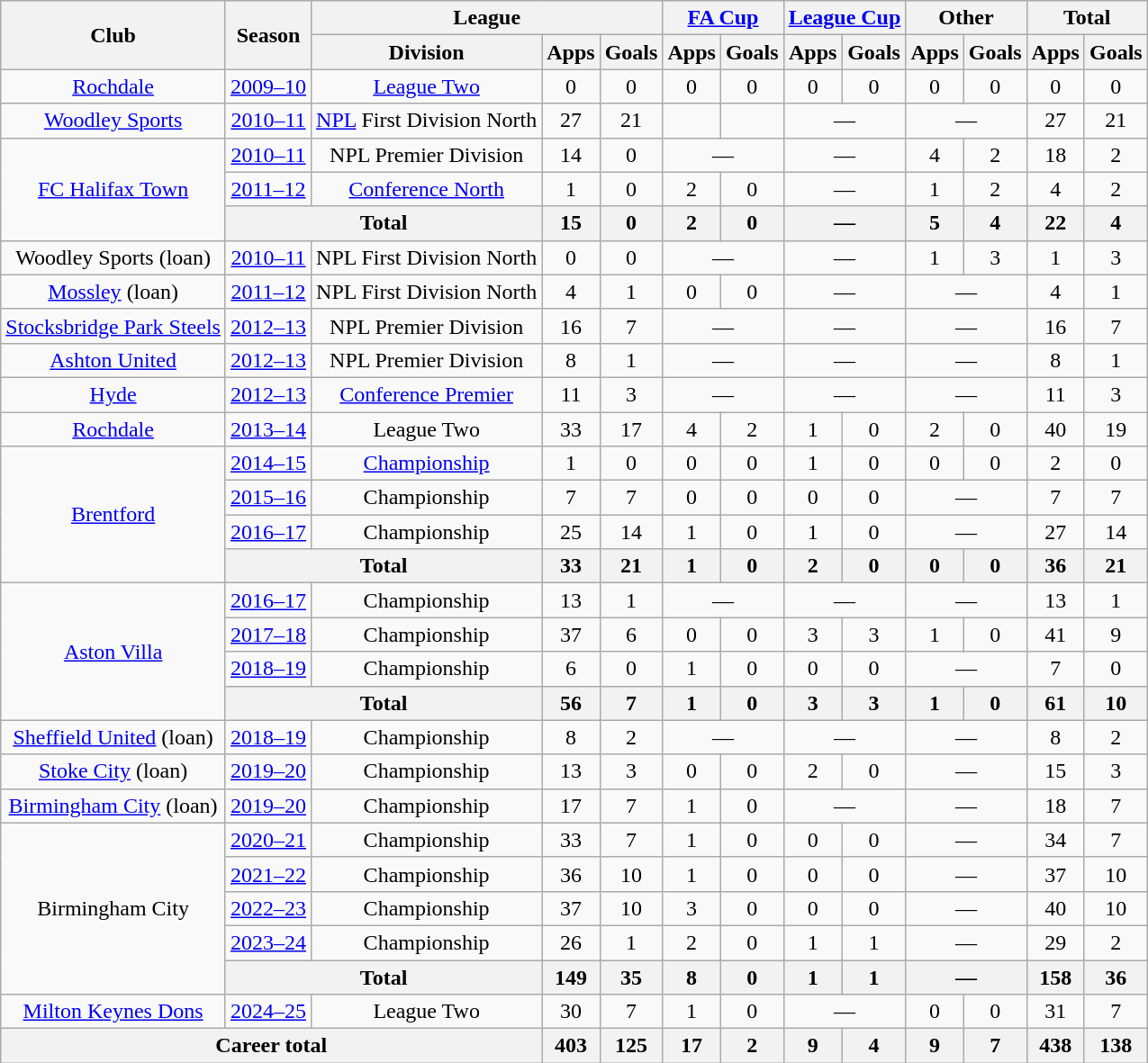<table class="wikitable" style="text-align: center;">
<tr>
<th rowspan="2">Club</th>
<th rowspan="2">Season</th>
<th colspan="3">League</th>
<th colspan="2"><a href='#'>FA Cup</a></th>
<th colspan="2"><a href='#'>League Cup</a></th>
<th colspan="2">Other</th>
<th colspan="2">Total</th>
</tr>
<tr>
<th>Division</th>
<th>Apps</th>
<th>Goals</th>
<th>Apps</th>
<th>Goals</th>
<th>Apps</th>
<th>Goals</th>
<th>Apps</th>
<th>Goals</th>
<th>Apps</th>
<th>Goals</th>
</tr>
<tr>
<td><a href='#'>Rochdale</a></td>
<td><a href='#'>2009–10</a></td>
<td><a href='#'>League Two</a></td>
<td>0</td>
<td>0</td>
<td>0</td>
<td>0</td>
<td>0</td>
<td>0</td>
<td>0</td>
<td>0</td>
<td>0</td>
<td>0</td>
</tr>
<tr>
<td><a href='#'>Woodley Sports</a></td>
<td><a href='#'>2010–11</a></td>
<td><a href='#'>NPL</a> First Division North</td>
<td>27</td>
<td>21</td>
<td></td>
<td></td>
<td colspan="2">—</td>
<td colspan="2">—</td>
<td>27</td>
<td>21</td>
</tr>
<tr>
<td rowspan="3"><a href='#'>FC Halifax Town</a></td>
<td><a href='#'>2010–11</a></td>
<td>NPL Premier Division</td>
<td>14</td>
<td>0</td>
<td colspan="2">—</td>
<td colspan="2">—</td>
<td>4</td>
<td>2</td>
<td>18</td>
<td>2</td>
</tr>
<tr>
<td><a href='#'>2011–12</a></td>
<td><a href='#'>Conference North</a></td>
<td>1</td>
<td>0</td>
<td>2</td>
<td>0</td>
<td colspan="2">—</td>
<td 2>1</td>
<td>2</td>
<td>4</td>
<td>2</td>
</tr>
<tr>
<th colspan="2">Total</th>
<th>15</th>
<th>0</th>
<th>2</th>
<th>0</th>
<th colspan="2">—</th>
<th>5</th>
<th>4</th>
<th>22</th>
<th>4</th>
</tr>
<tr>
<td>Woodley Sports (loan)</td>
<td><a href='#'>2010–11</a></td>
<td>NPL First Division North</td>
<td>0</td>
<td>0</td>
<td colspan="2">—</td>
<td colspan="2">—</td>
<td>1</td>
<td>3</td>
<td>1</td>
<td>3</td>
</tr>
<tr>
<td><a href='#'>Mossley</a> (loan)</td>
<td><a href='#'>2011–12</a></td>
<td>NPL First Division North</td>
<td>4</td>
<td>1</td>
<td>0</td>
<td>0</td>
<td colspan="2">—</td>
<td colspan="2">—</td>
<td>4</td>
<td>1</td>
</tr>
<tr>
<td><a href='#'>Stocksbridge Park Steels</a></td>
<td><a href='#'>2012–13</a></td>
<td>NPL Premier Division</td>
<td>16</td>
<td>7</td>
<td colspan="2">—</td>
<td colspan="2">—</td>
<td colspan="2">—</td>
<td>16</td>
<td>7</td>
</tr>
<tr>
<td><a href='#'>Ashton United</a></td>
<td><a href='#'>2012–13</a></td>
<td>NPL Premier Division</td>
<td>8</td>
<td>1</td>
<td colspan="2">—</td>
<td colspan="2">—</td>
<td colspan="2">—</td>
<td>8</td>
<td>1</td>
</tr>
<tr>
<td><a href='#'>Hyde</a></td>
<td><a href='#'>2012–13</a></td>
<td><a href='#'>Conference Premier</a></td>
<td>11</td>
<td>3</td>
<td colspan="2">—</td>
<td colspan="2">—</td>
<td colspan="2">—</td>
<td>11</td>
<td>3</td>
</tr>
<tr>
<td><a href='#'>Rochdale</a></td>
<td><a href='#'>2013–14</a></td>
<td>League Two</td>
<td>33</td>
<td>17</td>
<td>4</td>
<td>2</td>
<td>1</td>
<td>0</td>
<td>2</td>
<td>0</td>
<td>40</td>
<td>19</td>
</tr>
<tr>
<td rowspan="4"><a href='#'>Brentford</a></td>
<td><a href='#'>2014–15</a></td>
<td><a href='#'>Championship</a></td>
<td>1</td>
<td>0</td>
<td>0</td>
<td>0</td>
<td>1</td>
<td>0</td>
<td>0</td>
<td>0</td>
<td>2</td>
<td>0</td>
</tr>
<tr>
<td><a href='#'>2015–16</a></td>
<td>Championship</td>
<td>7</td>
<td>7</td>
<td>0</td>
<td>0</td>
<td>0</td>
<td>0</td>
<td colspan="2">—</td>
<td>7</td>
<td>7</td>
</tr>
<tr>
<td><a href='#'>2016–17</a></td>
<td>Championship</td>
<td>25</td>
<td>14</td>
<td>1</td>
<td>0</td>
<td>1</td>
<td>0</td>
<td colspan="2">—</td>
<td>27</td>
<td>14</td>
</tr>
<tr>
<th colspan="2">Total</th>
<th>33</th>
<th>21</th>
<th>1</th>
<th>0</th>
<th>2</th>
<th>0</th>
<th>0</th>
<th>0</th>
<th>36</th>
<th>21</th>
</tr>
<tr>
<td rowspan="4"><a href='#'>Aston Villa</a></td>
<td><a href='#'>2016–17</a></td>
<td>Championship</td>
<td>13</td>
<td>1</td>
<td colspan="2">—</td>
<td colspan="2">—</td>
<td colspan="2">—</td>
<td>13</td>
<td>1</td>
</tr>
<tr>
<td><a href='#'>2017–18</a></td>
<td>Championship</td>
<td>37</td>
<td>6</td>
<td>0</td>
<td>0</td>
<td>3</td>
<td>3</td>
<td>1</td>
<td>0</td>
<td>41</td>
<td>9</td>
</tr>
<tr>
<td><a href='#'>2018–19</a></td>
<td>Championship</td>
<td>6</td>
<td>0</td>
<td>1</td>
<td>0</td>
<td>0</td>
<td>0</td>
<td colspan="2">—</td>
<td>7</td>
<td>0</td>
</tr>
<tr>
<th colspan="2">Total</th>
<th>56</th>
<th>7</th>
<th>1</th>
<th>0</th>
<th>3</th>
<th>3</th>
<th>1</th>
<th>0</th>
<th>61</th>
<th>10</th>
</tr>
<tr>
<td><a href='#'>Sheffield United</a> (loan)</td>
<td><a href='#'>2018–19</a></td>
<td>Championship</td>
<td>8</td>
<td>2</td>
<td colspan="2">—</td>
<td colspan="2">—</td>
<td colspan="2">—</td>
<td>8</td>
<td>2</td>
</tr>
<tr>
<td><a href='#'>Stoke City</a> (loan)</td>
<td><a href='#'>2019–20</a></td>
<td>Championship</td>
<td>13</td>
<td>3</td>
<td>0</td>
<td>0</td>
<td>2</td>
<td>0</td>
<td colspan="2">—</td>
<td>15</td>
<td>3</td>
</tr>
<tr>
<td><a href='#'>Birmingham City</a> (loan)</td>
<td><a href='#'>2019–20</a></td>
<td>Championship</td>
<td>17</td>
<td>7</td>
<td>1</td>
<td>0</td>
<td colspan="2">—</td>
<td colspan="2">—</td>
<td>18</td>
<td>7</td>
</tr>
<tr>
<td rowspan="5">Birmingham City</td>
<td><a href='#'>2020–21</a></td>
<td>Championship</td>
<td>33</td>
<td>7</td>
<td>1</td>
<td>0</td>
<td>0</td>
<td>0</td>
<td colspan="2">—</td>
<td>34</td>
<td>7</td>
</tr>
<tr>
<td><a href='#'>2021–22</a></td>
<td>Championship</td>
<td>36</td>
<td>10</td>
<td>1</td>
<td>0</td>
<td>0</td>
<td>0</td>
<td colspan="2">—</td>
<td>37</td>
<td>10</td>
</tr>
<tr>
<td><a href='#'>2022–23</a></td>
<td>Championship</td>
<td>37</td>
<td>10</td>
<td>3</td>
<td>0</td>
<td>0</td>
<td>0</td>
<td colspan=2>—</td>
<td>40</td>
<td>10</td>
</tr>
<tr>
<td><a href='#'>2023–24</a></td>
<td>Championship</td>
<td>26</td>
<td>1</td>
<td>2</td>
<td>0</td>
<td>1</td>
<td>1</td>
<td colspan=2>—</td>
<td>29</td>
<td>2</td>
</tr>
<tr>
<th colspan="2">Total</th>
<th>149</th>
<th>35</th>
<th>8</th>
<th>0</th>
<th>1</th>
<th>1</th>
<th colspan="2">—</th>
<th>158</th>
<th>36</th>
</tr>
<tr>
<td><a href='#'>Milton Keynes Dons</a></td>
<td><a href='#'>2024–25</a></td>
<td>League Two</td>
<td>30</td>
<td>7</td>
<td>1</td>
<td>0</td>
<td colspan="2">—</td>
<td>0</td>
<td>0</td>
<td>31</td>
<td>7</td>
</tr>
<tr>
<th colspan=3>Career total</th>
<th>403</th>
<th>125</th>
<th>17</th>
<th>2</th>
<th>9</th>
<th>4</th>
<th>9</th>
<th>7</th>
<th>438</th>
<th>138</th>
</tr>
</table>
